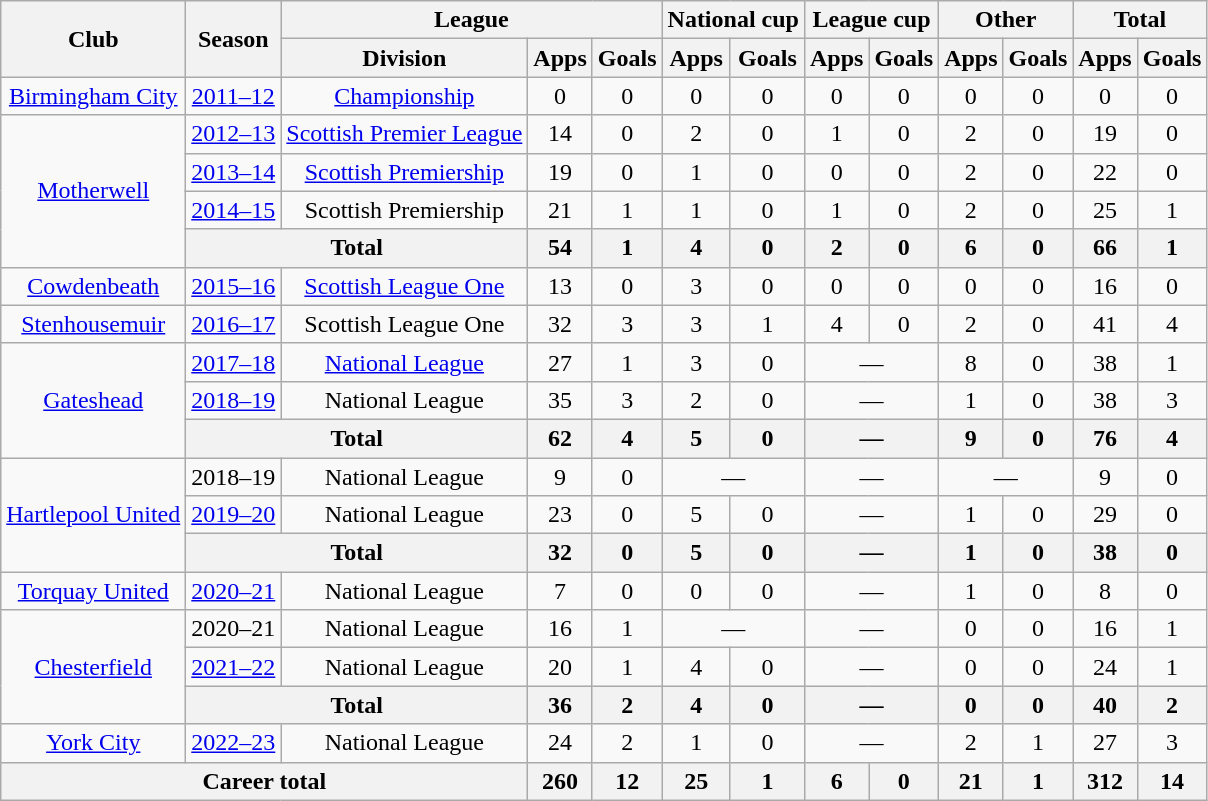<table class="wikitable" style="text-align: center">
<tr>
<th rowspan="2">Club</th>
<th rowspan="2">Season</th>
<th colspan="3">League</th>
<th colspan="2">National cup</th>
<th colspan="2">League cup</th>
<th colspan="2">Other</th>
<th colspan="2">Total</th>
</tr>
<tr>
<th>Division</th>
<th>Apps</th>
<th>Goals</th>
<th>Apps</th>
<th>Goals</th>
<th>Apps</th>
<th>Goals</th>
<th>Apps</th>
<th>Goals</th>
<th>Apps</th>
<th>Goals</th>
</tr>
<tr>
<td><a href='#'>Birmingham City</a></td>
<td><a href='#'>2011–12</a></td>
<td><a href='#'>Championship</a></td>
<td>0</td>
<td>0</td>
<td>0</td>
<td>0</td>
<td>0</td>
<td>0</td>
<td>0</td>
<td>0</td>
<td>0</td>
<td>0</td>
</tr>
<tr>
<td rowspan="4"><a href='#'>Motherwell</a></td>
<td><a href='#'>2012–13</a></td>
<td><a href='#'>Scottish Premier League</a></td>
<td>14</td>
<td>0</td>
<td>2</td>
<td>0</td>
<td>1</td>
<td>0</td>
<td>2</td>
<td>0</td>
<td>19</td>
<td>0</td>
</tr>
<tr>
<td><a href='#'>2013–14</a></td>
<td><a href='#'>Scottish Premiership</a></td>
<td>19</td>
<td>0</td>
<td>1</td>
<td>0</td>
<td>0</td>
<td>0</td>
<td>2</td>
<td>0</td>
<td>22</td>
<td>0</td>
</tr>
<tr>
<td><a href='#'>2014–15</a></td>
<td>Scottish Premiership</td>
<td>21</td>
<td>1</td>
<td>1</td>
<td>0</td>
<td>1</td>
<td>0</td>
<td>2</td>
<td>0</td>
<td>25</td>
<td>1</td>
</tr>
<tr>
<th colspan="2">Total</th>
<th>54</th>
<th>1</th>
<th>4</th>
<th>0</th>
<th>2</th>
<th>0</th>
<th>6</th>
<th>0</th>
<th>66</th>
<th>1</th>
</tr>
<tr>
<td><a href='#'>Cowdenbeath</a></td>
<td><a href='#'>2015–16</a></td>
<td><a href='#'>Scottish League One</a></td>
<td>13</td>
<td>0</td>
<td>3</td>
<td>0</td>
<td>0</td>
<td>0</td>
<td>0</td>
<td>0</td>
<td>16</td>
<td>0</td>
</tr>
<tr>
<td><a href='#'>Stenhousemuir</a></td>
<td><a href='#'>2016–17</a></td>
<td>Scottish League One</td>
<td>32</td>
<td>3</td>
<td>3</td>
<td>1</td>
<td>4</td>
<td>0</td>
<td>2</td>
<td>0</td>
<td>41</td>
<td>4</td>
</tr>
<tr>
<td rowspan="3"><a href='#'>Gateshead</a></td>
<td><a href='#'>2017–18</a></td>
<td><a href='#'>National League</a></td>
<td>27</td>
<td>1</td>
<td>3</td>
<td>0</td>
<td colspan="2">—</td>
<td>8</td>
<td>0</td>
<td>38</td>
<td>1</td>
</tr>
<tr>
<td><a href='#'>2018–19</a></td>
<td>National League</td>
<td>35</td>
<td>3</td>
<td>2</td>
<td>0</td>
<td colspan="2">—</td>
<td>1</td>
<td>0</td>
<td>38</td>
<td>3</td>
</tr>
<tr>
<th colspan="2">Total</th>
<th>62</th>
<th>4</th>
<th>5</th>
<th>0</th>
<th colspan="2">—</th>
<th>9</th>
<th>0</th>
<th>76</th>
<th>4</th>
</tr>
<tr>
<td rowspan="3"><a href='#'>Hartlepool United</a></td>
<td>2018–19</td>
<td>National League</td>
<td>9</td>
<td>0</td>
<td colspan="2">—</td>
<td colspan="2">—</td>
<td colspan="2">—</td>
<td>9</td>
<td>0</td>
</tr>
<tr>
<td><a href='#'>2019–20</a></td>
<td>National League</td>
<td>23</td>
<td>0</td>
<td>5</td>
<td>0</td>
<td colspan="2">—</td>
<td>1</td>
<td>0</td>
<td>29</td>
<td>0</td>
</tr>
<tr>
<th colspan="2">Total</th>
<th>32</th>
<th>0</th>
<th>5</th>
<th>0</th>
<th colspan="2">—</th>
<th>1</th>
<th>0</th>
<th>38</th>
<th>0</th>
</tr>
<tr>
<td><a href='#'>Torquay United</a></td>
<td><a href='#'>2020–21</a></td>
<td>National League</td>
<td>7</td>
<td>0</td>
<td>0</td>
<td>0</td>
<td colspan="2">—</td>
<td>1</td>
<td>0</td>
<td>8</td>
<td>0</td>
</tr>
<tr>
<td rowspan="3"><a href='#'>Chesterfield</a></td>
<td>2020–21</td>
<td>National League</td>
<td>16</td>
<td>1</td>
<td colspan="2">—</td>
<td colspan="2">—</td>
<td>0</td>
<td>0</td>
<td>16</td>
<td>1</td>
</tr>
<tr>
<td><a href='#'>2021–22</a></td>
<td>National League</td>
<td>20</td>
<td>1</td>
<td>4</td>
<td>0</td>
<td colspan="2">—</td>
<td>0</td>
<td>0</td>
<td>24</td>
<td>1</td>
</tr>
<tr>
<th colspan="2">Total</th>
<th>36</th>
<th>2</th>
<th>4</th>
<th>0</th>
<th colspan="2">—</th>
<th>0</th>
<th>0</th>
<th>40</th>
<th>2</th>
</tr>
<tr>
<td><a href='#'>York City</a></td>
<td><a href='#'>2022–23</a></td>
<td>National League</td>
<td>24</td>
<td>2</td>
<td>1</td>
<td>0</td>
<td colspan="2">—</td>
<td>2</td>
<td>1</td>
<td>27</td>
<td>3</td>
</tr>
<tr>
<th colspan="3">Career total</th>
<th>260</th>
<th>12</th>
<th>25</th>
<th>1</th>
<th>6</th>
<th>0</th>
<th>21</th>
<th>1</th>
<th>312</th>
<th>14</th>
</tr>
</table>
